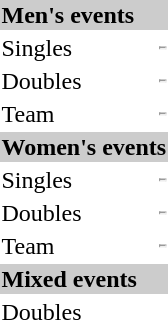<table>
<tr bgcolor="#cccccc">
<td colspan=4><strong>Men's events</strong></td>
</tr>
<tr>
<td>Singles</td>
<td></td>
<td></td>
<td><hr></td>
</tr>
<tr>
<td>Doubles</td>
<td></td>
<td></td>
<td><hr></td>
</tr>
<tr>
<td>Team</td>
<td></td>
<td></td>
<td><hr></td>
</tr>
<tr bgcolor="#cccccc">
<td colspan=4><strong>Women's events</strong></td>
</tr>
<tr>
<td>Singles</td>
<td></td>
<td></td>
<td><hr></td>
</tr>
<tr>
<td>Doubles</td>
<td></td>
<td></td>
<td><hr></td>
</tr>
<tr>
<td>Team</td>
<td></td>
<td></td>
<td><hr></td>
</tr>
<tr bgcolor="#cccccc">
<td colspan=4><strong>Mixed events</strong></td>
</tr>
<tr>
<td>Doubles</td>
<td></td>
<td></td>
<td><br></td>
</tr>
</table>
